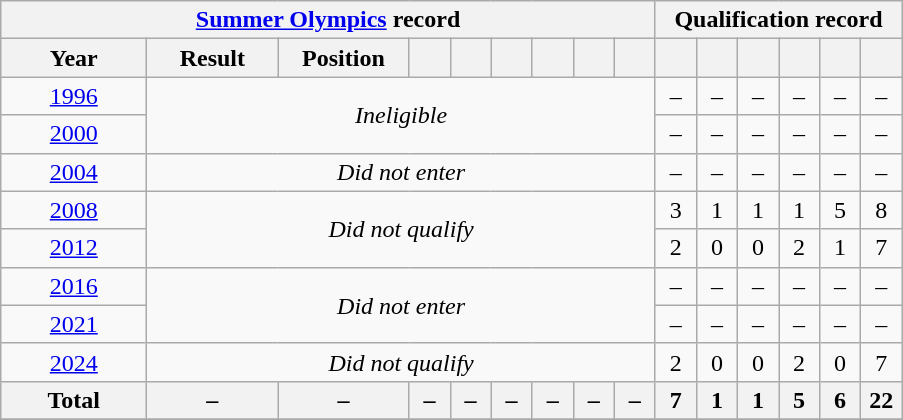<table class="wikitable" style="text-align:center;">
<tr>
<th colspan="9"><a href='#'>Summer Olympics</a> record</th>
<th colspan="6">Qualification record</th>
</tr>
<tr>
<th style="width:90px;">Year</th>
<th style="width:80px;">Result</th>
<th style="width:80px;">Position</th>
<th style="width:20px;"></th>
<th style="width:20px;"></th>
<th style="width:20px;"></th>
<th style="width:20px;"></th>
<th style="width:20px;"></th>
<th style="width:20px;"></th>
<th style="width:20px;"></th>
<th style="width:20px;"></th>
<th style="width:20px;"></th>
<th style="width:20px;"></th>
<th style="width:20px;"></th>
<th style="width:20px;"></th>
</tr>
<tr>
<td> <a href='#'>1996</a></td>
<td rowspan="2" colspan="8"><em>Ineligible</em></td>
<td>–</td>
<td>–</td>
<td>–</td>
<td>–</td>
<td>–</td>
<td>–</td>
</tr>
<tr>
<td> <a href='#'>2000</a></td>
<td>–</td>
<td>–</td>
<td>–</td>
<td>–</td>
<td>–</td>
<td>–</td>
</tr>
<tr>
<td> <a href='#'>2004</a></td>
<td colspan="8"><em>Did not enter</em></td>
<td>–</td>
<td>–</td>
<td>–</td>
<td>–</td>
<td>–</td>
<td>–</td>
</tr>
<tr>
<td> <a href='#'>2008</a></td>
<td rowspan="2" colspan="8"><em>Did not qualify</em></td>
<td>3</td>
<td>1</td>
<td>1</td>
<td>1</td>
<td>5</td>
<td>8</td>
</tr>
<tr>
<td> <a href='#'>2012</a></td>
<td>2</td>
<td>0</td>
<td>0</td>
<td>2</td>
<td>1</td>
<td>7</td>
</tr>
<tr>
<td> <a href='#'>2016</a></td>
<td rowspan="2"  colspan="8"><em>Did not enter</em></td>
<td>–</td>
<td>–</td>
<td>–</td>
<td>–</td>
<td>–</td>
<td>–</td>
</tr>
<tr>
<td> <a href='#'>2021</a></td>
<td>–</td>
<td>–</td>
<td>–</td>
<td>–</td>
<td>–</td>
<td>–</td>
</tr>
<tr>
<td> <a href='#'>2024</a></td>
<td colspan="8"><em>Did not qualify</em></td>
<td>2</td>
<td>0</td>
<td>0</td>
<td>2</td>
<td>0</td>
<td>7</td>
</tr>
<tr>
<th>Total</th>
<th>–</th>
<th>–</th>
<th>–</th>
<th>–</th>
<th>–</th>
<th>–</th>
<th>–</th>
<th>–</th>
<th>7</th>
<th>1</th>
<th>1</th>
<th>5</th>
<th>6</th>
<th>22</th>
</tr>
<tr>
</tr>
</table>
